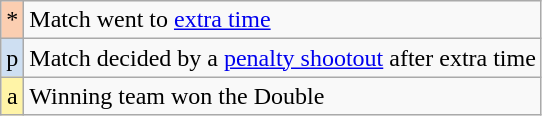<table class="wikitable">
<tr>
<td align=center style="background-color:#FBCEB1">*</td>
<td>Match went to <a href='#'>extra time</a></td>
</tr>
<tr>
<td align=center style="background-color:#cedff2">p</td>
<td>Match decided by a <a href='#'>penalty shootout</a> after extra time</td>
</tr>
<tr>
<td align=center style="background-color:#fff4a7">a</td>
<td>Winning team won the Double</td>
</tr>
</table>
